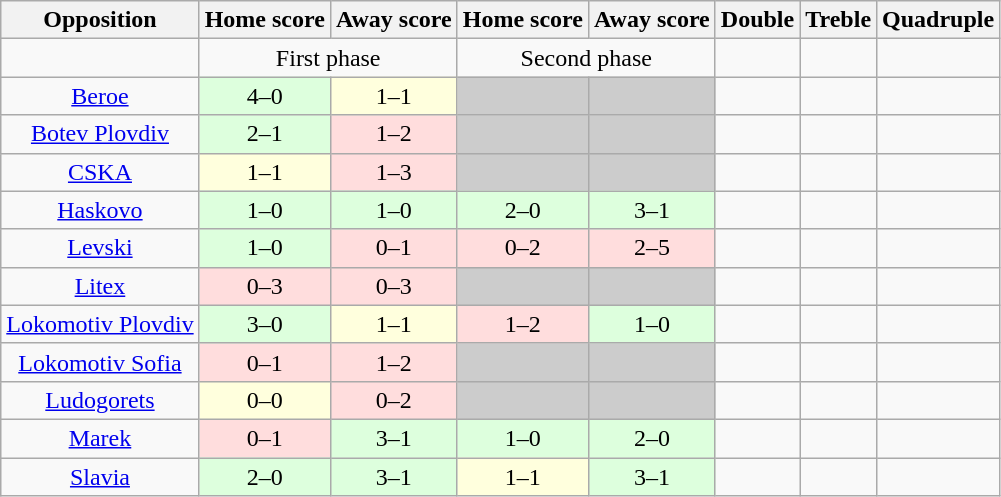<table class="wikitable" style="text-align: center;">
<tr>
<th>Opposition</th>
<th>Home score</th>
<th>Away score</th>
<th>Home score</th>
<th>Away score</th>
<th>Double</th>
<th>Treble</th>
<th>Quadruple</th>
</tr>
<tr>
<td></td>
<td colspan=2>First phase</td>
<td colspan=2>Second phase</td>
<td></td>
<td></td>
<td></td>
</tr>
<tr>
<td><a href='#'>Beroe</a></td>
<td style="background:#dfd;">4–0</td>
<td style="background:#ffd;">1–1</td>
<td style="background:#ccc;"></td>
<td style="background:#ccc;"></td>
<td></td>
<td></td>
<td></td>
</tr>
<tr>
<td><a href='#'>Botev Plovdiv</a></td>
<td style="background:#dfd;">2–1</td>
<td style="background:#fdd;">1–2</td>
<td style="background:#ccc;"></td>
<td style="background:#ccc;"></td>
<td></td>
<td></td>
<td></td>
</tr>
<tr>
<td><a href='#'>CSKA</a></td>
<td style="background:#ffd;">1–1</td>
<td style="background:#fdd;">1–3</td>
<td style="background:#ccc;"></td>
<td style="background:#ccc;"></td>
<td></td>
<td></td>
<td></td>
</tr>
<tr>
<td><a href='#'>Haskovo</a></td>
<td style="background:#dfd;">1–0</td>
<td style="background:#dfd;">1–0</td>
<td style="background:#dfd;">2–0</td>
<td style="background:#dfd;">3–1</td>
<td></td>
<td></td>
<td></td>
</tr>
<tr>
<td><a href='#'>Levski</a></td>
<td style="background:#dfd;">1–0</td>
<td style="background:#fdd;">0–1</td>
<td style="background:#fdd;">0–2</td>
<td style="background:#fdd;">2–5</td>
<td></td>
<td></td>
<td></td>
</tr>
<tr>
<td><a href='#'>Litex</a></td>
<td style="background:#fdd;">0–3</td>
<td style="background:#fdd;">0–3</td>
<td style="background:#ccc;"></td>
<td style="background:#ccc;"></td>
<td></td>
<td></td>
<td></td>
</tr>
<tr>
<td><a href='#'>Lokomotiv Plovdiv</a></td>
<td style="background:#dfd;">3–0</td>
<td style="background:#ffd;">1–1</td>
<td style="background:#fdd;">1–2</td>
<td style="background:#dfd;">1–0</td>
<td></td>
<td></td>
<td></td>
</tr>
<tr>
<td><a href='#'>Lokomotiv Sofia</a></td>
<td style="background:#fdd;">0–1</td>
<td style="background:#fdd;">1–2</td>
<td style="background:#ccc;"></td>
<td style="background:#ccc;"></td>
<td></td>
<td></td>
<td></td>
</tr>
<tr>
<td><a href='#'>Ludogorets</a></td>
<td style="background:#ffd;">0–0</td>
<td style="background:#fdd;">0–2</td>
<td style="background:#ccc;"></td>
<td style="background:#ccc;"></td>
<td></td>
<td></td>
<td></td>
</tr>
<tr>
<td><a href='#'>Marek</a></td>
<td style="background:#fdd;">0–1</td>
<td style="background:#dfd;">3–1</td>
<td style="background:#dfd;">1–0</td>
<td style="background:#dfd;">2–0</td>
<td></td>
<td></td>
<td></td>
</tr>
<tr>
<td><a href='#'>Slavia</a></td>
<td style="background:#dfd;">2–0</td>
<td style="background:#dfd;">3–1</td>
<td style="background:#ffd;">1–1</td>
<td style="background:#dfd;">3–1</td>
<td></td>
<td></td>
<td></td>
</tr>
</table>
